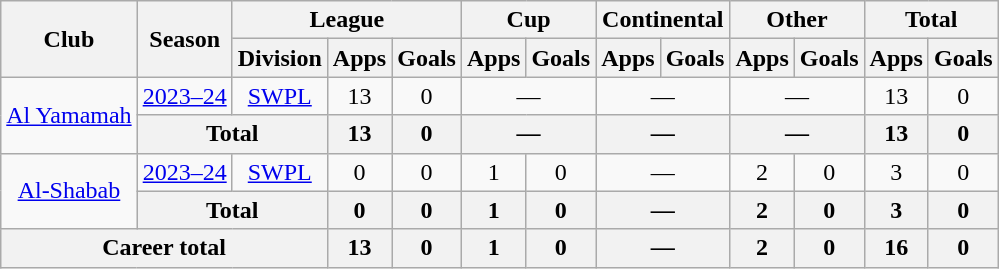<table class="wikitable" style="text-align: center;">
<tr>
<th rowspan="2">Club</th>
<th rowspan="2">Season</th>
<th colspan="3">League</th>
<th colspan="2">Cup</th>
<th colspan="2">Continental</th>
<th colspan="2">Other</th>
<th colspan="2">Total</th>
</tr>
<tr>
<th>Division</th>
<th>Apps</th>
<th>Goals</th>
<th>Apps</th>
<th>Goals</th>
<th>Apps</th>
<th>Goals</th>
<th>Apps</th>
<th>Goals</th>
<th>Apps</th>
<th>Goals</th>
</tr>
<tr>
<td rowspan="2"><a href='#'>Al Yamamah</a></td>
<td><a href='#'>2023–24</a></td>
<td rowspan="1"><a href='#'>SWPL</a></td>
<td>13</td>
<td>0</td>
<td colspan="2">—</td>
<td colspan="2">—</td>
<td colspan="2">—</td>
<td>13</td>
<td>0</td>
</tr>
<tr>
<th colspan="2">Total</th>
<th>13</th>
<th>0</th>
<th colspan="2">—</th>
<th colspan="2">—</th>
<th colspan="2">—</th>
<th>13</th>
<th>0</th>
</tr>
<tr>
<td rowspan="2"><a href='#'>Al-Shabab</a></td>
<td><a href='#'>2023–24</a></td>
<td rowspan="1"><a href='#'>SWPL</a></td>
<td>0</td>
<td>0</td>
<td>1</td>
<td>0</td>
<td colspan="2">—</td>
<td>2</td>
<td>0</td>
<td>3</td>
<td>0</td>
</tr>
<tr>
<th colspan="2">Total</th>
<th>0</th>
<th>0</th>
<th>1</th>
<th>0</th>
<th colspan="2">—</th>
<th>2</th>
<th>0</th>
<th>3</th>
<th>0</th>
</tr>
<tr>
<th colspan="3">Career total</th>
<th>13</th>
<th>0</th>
<th>1</th>
<th>0</th>
<th colspan="2">—</th>
<th>2</th>
<th>0</th>
<th>16</th>
<th>0</th>
</tr>
</table>
